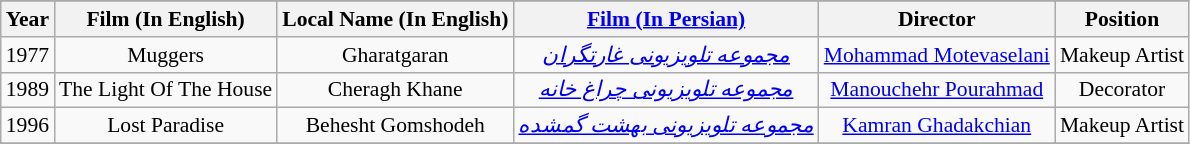<table class="wikitable sortable" style="text-align:center;font-size:90%;">
<tr valign="bottom">
</tr>
<tr>
<th>Year</th>
<th>Film (In English)</th>
<th>Local Name (In English)</th>
<th><a href='#'>Film (In Persian)</a></th>
<th>Director</th>
<th>Position</th>
</tr>
<tr>
<td>1977</td>
<td>Muggers</td>
<td>Gharatgaran</td>
<td><em><a href='#'>مجموعه تلویزیونی غارتگران</a></em></td>
<td><a href='#'>Mohammad Motevaselani</a></td>
<td>Makeup Artist</td>
</tr>
<tr>
<td>1989</td>
<td>The Light Of The House</td>
<td>Cheragh Khane</td>
<td><em><a href='#'>مجموعه تلویزیونی چراغ خانه</a></em></td>
<td><a href='#'>Manouchehr Pourahmad</a></td>
<td>Decorator</td>
</tr>
<tr>
<td>1996</td>
<td>Lost Paradise</td>
<td>Behesht Gomshodeh</td>
<td><em><a href='#'>مجموعه تلویزیونی بهشت گمشده</a></em></td>
<td><a href='#'>Kamran Ghadakchian</a></td>
<td>Makeup Artist</td>
</tr>
<tr>
</tr>
</table>
